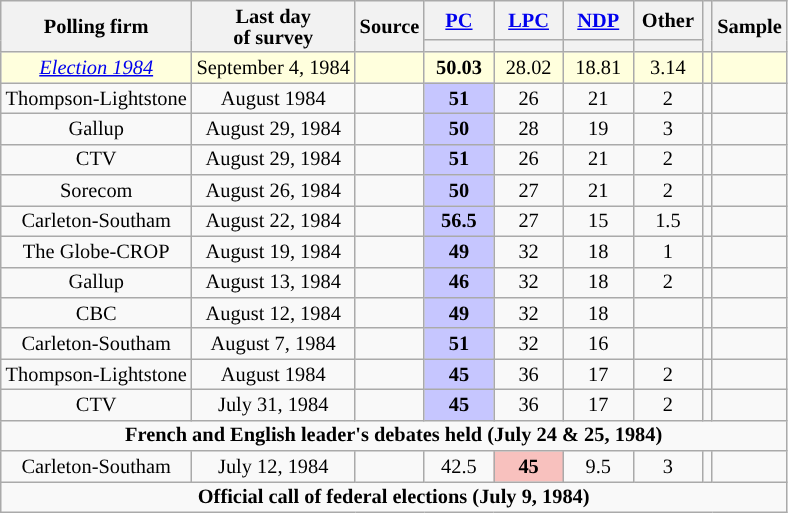<table class="wikitable sortable" style="text-align:center;font-size:85%;line-height:14px;" align="center">
<tr>
<th rowspan="2">Polling firm</th>
<th rowspan="2">Last day <br>of survey</th>
<th rowspan="2">Source</th>
<th class="unsortable" style="width:40px;"><a href='#'>PC</a></th>
<th class="unsortable" style="width:40px;"><a href='#'>LPC</a></th>
<th class="unsortable" style="width:40px;"><a href='#'>NDP</a></th>
<th class="unsortable" style="width:40px;">Other</th>
<th rowspan="2"></th>
<th rowspan="2">Sample</th>
</tr>
<tr style="line-height:5px;">
<th style="background:"></th>
<th style="background:"></th>
<th style="background:"></th>
<th style="background:"></th>
</tr>
<tr>
<td style="background:#ffd;"><em><a href='#'>Election 1984</a></em></td>
<td style="background:#ffd;">September 4, 1984</td>
<td style="background:#ffd;"></td>
<td style="background:#ffd;"><strong>50.03</strong></td>
<td style="background:#ffd;">28.02</td>
<td style="background:#ffd;">18.81</td>
<td style="background:#ffd;">3.14</td>
<td style="background:#ffd;"></td>
<td style="background:#ffd;"></td>
</tr>
<tr>
<td>Thompson-Lightstone</td>
<td>August 1984</td>
<td></td>
<td style="background:#C6C6FF"><strong>51</strong></td>
<td>26</td>
<td>21</td>
<td>2</td>
<td></td>
<td></td>
</tr>
<tr>
<td>Gallup</td>
<td>August 29, 1984</td>
<td></td>
<td style="background:#C6C6FF"><strong>50</strong></td>
<td>28</td>
<td>19</td>
<td>3</td>
<td></td>
<td></td>
</tr>
<tr>
<td>CTV</td>
<td>August 29, 1984</td>
<td></td>
<td style="background:#C6C6FF"><strong>51</strong></td>
<td>26</td>
<td>21</td>
<td>2</td>
<td></td>
<td></td>
</tr>
<tr>
<td>Sorecom</td>
<td>August 26, 1984</td>
<td></td>
<td style="background:#C6C6FF"><strong>50</strong></td>
<td>27</td>
<td>21</td>
<td>2</td>
<td></td>
<td></td>
</tr>
<tr>
<td>Carleton-Southam</td>
<td>August 22, 1984</td>
<td></td>
<td style="background:#C6C6FF"><strong>56.5</strong></td>
<td>27</td>
<td>15</td>
<td>1.5</td>
<td></td>
<td></td>
</tr>
<tr>
<td>The Globe-CROP</td>
<td>August 19, 1984</td>
<td></td>
<td style="background:#C6C6FF"><strong>49</strong></td>
<td>32</td>
<td>18</td>
<td>1</td>
<td></td>
<td></td>
</tr>
<tr>
<td>Gallup</td>
<td>August 13, 1984</td>
<td></td>
<td style='background:#C6C6FF'><strong>46</strong></td>
<td>32</td>
<td>18</td>
<td>2</td>
<td></td>
<td></td>
</tr>
<tr>
<td>CBC</td>
<td>August 12, 1984</td>
<td></td>
<td style="background:#C6C6FF"><strong>49</strong></td>
<td>32</td>
<td>18</td>
<td></td>
<td></td>
<td></td>
</tr>
<tr>
<td>Carleton-Southam</td>
<td>August 7, 1984</td>
<td></td>
<td style="background:#C6C6FF"><strong>51</strong></td>
<td>32</td>
<td>16</td>
<td></td>
<td></td>
<td></td>
</tr>
<tr>
<td>Thompson-Lightstone</td>
<td>August 1984</td>
<td></td>
<td style='background:#C6C6FF'><strong>45</strong></td>
<td>36</td>
<td>17</td>
<td>2</td>
<td></td>
<td></td>
</tr>
<tr>
<td>CTV</td>
<td>July 31, 1984</td>
<td></td>
<td style='background:#C6C6FF'><strong>45</strong></td>
<td>36</td>
<td>17</td>
<td>2</td>
<td></td>
<td></td>
</tr>
<tr>
<td colspan="10"><strong>French and English leader's debates held (July 24 & 25, 1984)</strong></td>
</tr>
<tr>
<td>Carleton-Southam</td>
<td>July 12, 1984</td>
<td></td>
<td>42.5</td>
<td style="background:#F8C1BE"><strong>45</strong></td>
<td>9.5</td>
<td>3</td>
<td></td>
<td></td>
</tr>
<tr>
<td colspan="10"><strong>Official call of federal elections (July 9, 1984)</strong></td>
</tr>
</table>
